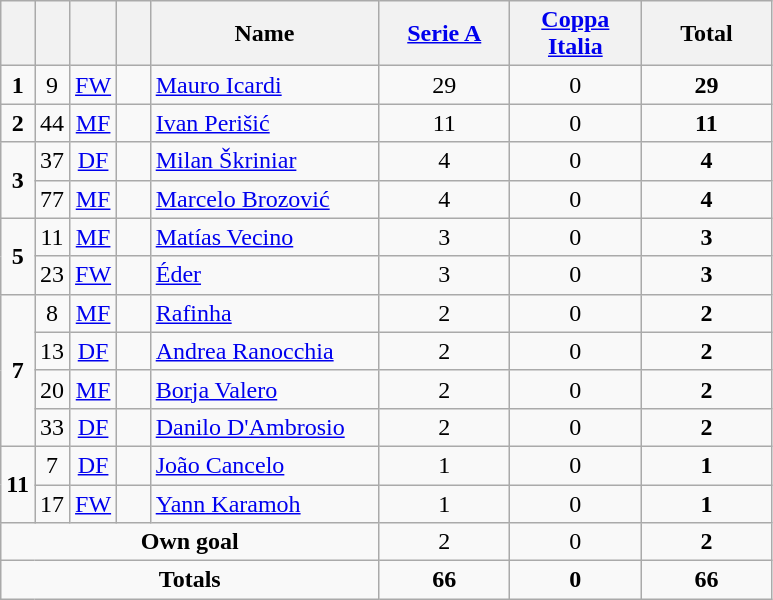<table class="wikitable" style="text-align:center">
<tr>
<th width=15></th>
<th width=15></th>
<th width=15></th>
<th width=15></th>
<th width=145>Name</th>
<th width=80><strong><a href='#'>Serie A</a></strong></th>
<th width=80><strong><a href='#'>Coppa Italia</a></strong></th>
<th width=80>Total</th>
</tr>
<tr>
<td><strong>1</strong></td>
<td>9</td>
<td><a href='#'>FW</a></td>
<td></td>
<td align=left><a href='#'>Mauro Icardi</a></td>
<td>29</td>
<td>0</td>
<td><strong>29</strong></td>
</tr>
<tr>
<td><strong>2</strong></td>
<td>44</td>
<td><a href='#'>MF</a></td>
<td></td>
<td align=left><a href='#'>Ivan Perišić</a></td>
<td>11</td>
<td>0</td>
<td><strong>11</strong></td>
</tr>
<tr>
<td rowspan=2><strong>3</strong></td>
<td>37</td>
<td><a href='#'>DF</a></td>
<td></td>
<td align=left><a href='#'>Milan Škriniar</a></td>
<td>4</td>
<td>0</td>
<td><strong>4</strong></td>
</tr>
<tr>
<td>77</td>
<td><a href='#'>MF</a></td>
<td></td>
<td align=left><a href='#'>Marcelo Brozović</a></td>
<td>4</td>
<td>0</td>
<td><strong>4</strong></td>
</tr>
<tr>
<td rowspan=2><strong>5</strong></td>
<td>11</td>
<td><a href='#'>MF</a></td>
<td></td>
<td align=left><a href='#'>Matías Vecino</a></td>
<td>3</td>
<td>0</td>
<td><strong>3</strong></td>
</tr>
<tr>
<td>23</td>
<td><a href='#'>FW</a></td>
<td></td>
<td align=left><a href='#'>Éder</a></td>
<td>3</td>
<td>0</td>
<td><strong>3</strong></td>
</tr>
<tr>
<td rowspan=4><strong>7</strong></td>
<td>8</td>
<td><a href='#'>MF</a></td>
<td></td>
<td align=left><a href='#'>Rafinha</a></td>
<td>2</td>
<td>0</td>
<td><strong>2</strong></td>
</tr>
<tr>
<td>13</td>
<td><a href='#'>DF</a></td>
<td></td>
<td align=left><a href='#'>Andrea Ranocchia</a></td>
<td>2</td>
<td>0</td>
<td><strong>2</strong></td>
</tr>
<tr>
<td>20</td>
<td><a href='#'>MF</a></td>
<td></td>
<td align=left><a href='#'>Borja Valero</a></td>
<td>2</td>
<td>0</td>
<td><strong>2</strong></td>
</tr>
<tr>
<td>33</td>
<td><a href='#'>DF</a></td>
<td></td>
<td align=left><a href='#'>Danilo D'Ambrosio</a></td>
<td>2</td>
<td>0</td>
<td><strong>2</strong></td>
</tr>
<tr>
<td rowspan=2><strong>11</strong></td>
<td>7</td>
<td><a href='#'>DF</a></td>
<td></td>
<td align=left><a href='#'>João Cancelo</a></td>
<td>1</td>
<td>0</td>
<td><strong>1</strong></td>
</tr>
<tr>
<td>17</td>
<td><a href='#'>FW</a></td>
<td></td>
<td align=left><a href='#'>Yann Karamoh</a></td>
<td>1</td>
<td>0</td>
<td><strong>1</strong></td>
</tr>
<tr>
<td colspan=5><strong>Own goal</strong></td>
<td>2</td>
<td>0</td>
<td><strong>2</strong></td>
</tr>
<tr>
<td colspan=5><strong>Totals</strong></td>
<td><strong>66</strong></td>
<td><strong>0</strong></td>
<td><strong>66</strong></td>
</tr>
</table>
